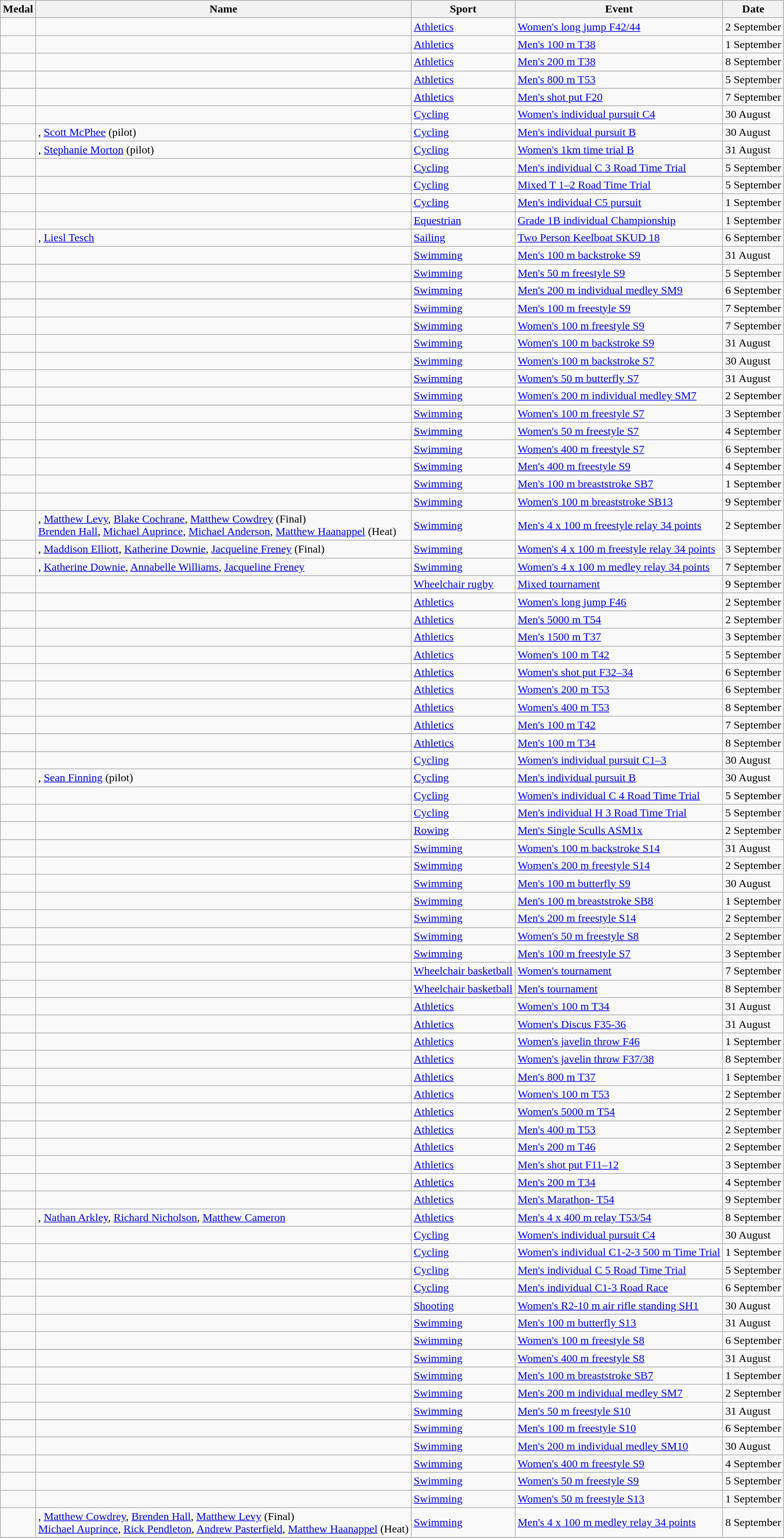<table class="wikitable sortable">
<tr>
<th>Medal</th>
<th>Name</th>
<th>Sport</th>
<th>Event</th>
<th>Date</th>
</tr>
<tr>
<td></td>
<td></td>
<td><a href='#'>Athletics</a></td>
<td><a href='#'>Women's long jump F42/44</a></td>
<td>2 September</td>
</tr>
<tr>
<td></td>
<td></td>
<td><a href='#'>Athletics</a></td>
<td><a href='#'>Men's 100 m T38</a></td>
<td>1 September</td>
</tr>
<tr>
<td></td>
<td></td>
<td><a href='#'>Athletics</a></td>
<td><a href='#'>Men's 200 m T38</a></td>
<td>8 September</td>
</tr>
<tr>
<td></td>
<td></td>
<td><a href='#'>Athletics</a></td>
<td><a href='#'>Men's 800 m T53</a></td>
<td>5 September</td>
</tr>
<tr>
<td></td>
<td></td>
<td><a href='#'>Athletics</a></td>
<td><a href='#'>Men's shot put F20</a></td>
<td>7 September</td>
</tr>
<tr>
<td></td>
<td></td>
<td><a href='#'>Cycling</a></td>
<td><a href='#'>Women's individual pursuit C4</a></td>
<td>30 August</td>
</tr>
<tr>
<td></td>
<td>, <a href='#'>Scott McPhee</a> (pilot)</td>
<td><a href='#'>Cycling</a></td>
<td><a href='#'>Men's individual pursuit B</a></td>
<td>30 August</td>
</tr>
<tr>
<td></td>
<td>, <a href='#'>Stephanie Morton</a> (pilot)</td>
<td><a href='#'>Cycling</a></td>
<td><a href='#'>Women's 1km time trial B</a></td>
<td>31 August</td>
</tr>
<tr>
<td></td>
<td></td>
<td><a href='#'>Cycling</a></td>
<td><a href='#'>Men's individual C 3 Road Time Trial</a></td>
<td>5 September</td>
</tr>
<tr>
<td></td>
<td></td>
<td><a href='#'>Cycling</a></td>
<td><a href='#'>Mixed T 1–2 Road Time Trial</a></td>
<td>5 September</td>
</tr>
<tr>
<td></td>
<td></td>
<td><a href='#'>Cycling</a></td>
<td><a href='#'>Men's individual C5 pursuit</a></td>
<td>1 September</td>
</tr>
<tr>
<td></td>
<td></td>
<td><a href='#'>Equestrian</a></td>
<td><a href='#'>Grade 1B individual Championship</a></td>
<td>1 September</td>
</tr>
<tr>
<td></td>
<td>, <a href='#'>Liesl Tesch</a></td>
<td><a href='#'>Sailing</a></td>
<td><a href='#'>Two Person Keelboat SKUD 18</a></td>
<td>6 September</td>
</tr>
<tr>
<td></td>
<td></td>
<td><a href='#'>Swimming</a></td>
<td><a href='#'>Men's 100 m backstroke S9</a></td>
<td>31 August</td>
</tr>
<tr>
<td></td>
<td></td>
<td><a href='#'>Swimming</a></td>
<td><a href='#'>Men's 50 m freestyle S9</a></td>
<td>5 September</td>
</tr>
<tr>
<td></td>
<td></td>
<td><a href='#'>Swimming</a></td>
<td><a href='#'>Men's 200 m individual medley SM9</a></td>
<td>6 September</td>
</tr>
<tr>
</tr>
<tr>
<td></td>
<td></td>
<td><a href='#'>Swimming</a></td>
<td><a href='#'>Men's 100 m freestyle S9</a></td>
<td>7 September</td>
</tr>
<tr>
<td></td>
<td></td>
<td><a href='#'>Swimming</a></td>
<td><a href='#'>Women's 100 m freestyle S9</a></td>
<td>7 September</td>
</tr>
<tr>
<td></td>
<td></td>
<td><a href='#'>Swimming</a></td>
<td><a href='#'>Women's 100 m backstroke S9</a></td>
<td>31 August</td>
</tr>
<tr>
<td></td>
<td></td>
<td><a href='#'>Swimming</a></td>
<td><a href='#'>Women's 100 m backstroke  S7</a></td>
<td>30 August</td>
</tr>
<tr>
<td></td>
<td></td>
<td><a href='#'>Swimming</a></td>
<td><a href='#'>Women's 50 m butterfly S7</a></td>
<td>31 August</td>
</tr>
<tr>
<td></td>
<td></td>
<td><a href='#'>Swimming</a></td>
<td><a href='#'>Women's 200 m individual medley SM7</a></td>
<td>2 September</td>
</tr>
<tr>
</tr>
<tr>
<td></td>
<td></td>
<td><a href='#'>Swimming</a></td>
<td><a href='#'>Women's 100 m freestyle S7</a></td>
<td>3 September</td>
</tr>
<tr>
<td></td>
<td></td>
<td><a href='#'>Swimming</a></td>
<td><a href='#'>Women's 50 m freestyle S7</a></td>
<td>4 September</td>
</tr>
<tr>
<td></td>
<td></td>
<td><a href='#'>Swimming</a></td>
<td><a href='#'>Women's 400 m freestyle S7</a></td>
<td>6 September</td>
</tr>
<tr>
<td></td>
<td></td>
<td><a href='#'>Swimming</a></td>
<td><a href='#'>Men's 400 m freestyle S9</a></td>
<td>4 September</td>
</tr>
<tr>
<td></td>
<td></td>
<td><a href='#'>Swimming</a></td>
<td><a href='#'>Men's 100 m breaststroke SB7</a></td>
<td>1 September</td>
</tr>
<tr>
<td></td>
<td></td>
<td><a href='#'>Swimming</a></td>
<td><a href='#'>Women's 100 m breaststroke SB13</a></td>
<td>9 September</td>
</tr>
<tr>
<td></td>
<td>, <a href='#'>Matthew Levy</a>, <a href='#'>Blake Cochrane</a>, <a href='#'>Matthew Cowdrey</a> (Final)<br> <a href='#'>Brenden Hall</a>, <a href='#'>Michael Auprince</a>, <a href='#'>Michael Anderson</a>, <a href='#'>Matthew Haanappel</a> (Heat)</td>
<td><a href='#'>Swimming</a></td>
<td><a href='#'>Men's 4 x 100 m freestyle relay 34 points</a></td>
<td>2 September</td>
</tr>
<tr>
<td></td>
<td>, <a href='#'>Maddison Elliott</a>, <a href='#'>Katherine Downie</a>, <a href='#'>Jacqueline Freney</a> (Final)</td>
<td><a href='#'>Swimming</a></td>
<td><a href='#'>Women's 4 x 100 m freestyle relay 34 points</a></td>
<td>3 September</td>
</tr>
<tr>
<td></td>
<td>, <a href='#'>Katherine Downie</a>, <a href='#'>Annabelle Williams</a>, <a href='#'>Jacqueline Freney</a></td>
<td><a href='#'>Swimming</a></td>
<td><a href='#'>Women's 4 x 100 m medley relay 34 points</a></td>
<td>7 September</td>
</tr>
<tr>
<td></td>
<td><br></td>
<td><a href='#'>Wheelchair rugby</a></td>
<td><a href='#'>Mixed tournament</a></td>
<td>9 September</td>
</tr>
<tr>
<td></td>
<td></td>
<td><a href='#'>Athletics</a></td>
<td><a href='#'>Women's long jump F46</a></td>
<td>2 September</td>
</tr>
<tr>
<td></td>
<td></td>
<td><a href='#'>Athletics</a></td>
<td><a href='#'>Men's 5000 m T54</a></td>
<td>2 September</td>
</tr>
<tr>
<td></td>
<td></td>
<td><a href='#'>Athletics</a></td>
<td><a href='#'>Men's 1500 m T37</a></td>
<td>3 September</td>
</tr>
<tr>
<td></td>
<td></td>
<td><a href='#'>Athletics</a></td>
<td><a href='#'>Women's 100 m T42</a></td>
<td>5 September</td>
</tr>
<tr>
<td></td>
<td></td>
<td><a href='#'>Athletics</a></td>
<td><a href='#'>Women's shot put F32–34</a></td>
<td>6 September</td>
</tr>
<tr>
<td></td>
<td></td>
<td><a href='#'>Athletics</a></td>
<td><a href='#'>Women's 200 m T53</a></td>
<td>6 September</td>
</tr>
<tr>
<td></td>
<td></td>
<td><a href='#'>Athletics</a></td>
<td><a href='#'>Women's 400 m T53</a></td>
<td>8 September</td>
</tr>
<tr>
<td></td>
<td></td>
<td><a href='#'>Athletics</a></td>
<td><a href='#'>Men's 100 m T42</a></td>
<td>7 September</td>
</tr>
<tr>
</tr>
<tr>
<td></td>
<td></td>
<td><a href='#'>Athletics</a></td>
<td><a href='#'>Men's 100 m T34</a></td>
<td>8 September</td>
</tr>
<tr>
<td></td>
<td></td>
<td><a href='#'>Cycling</a></td>
<td><a href='#'>Women's individual pursuit C1–3</a></td>
<td>30 August</td>
</tr>
<tr>
<td></td>
<td>, <a href='#'>Sean Finning</a> (pilot)</td>
<td><a href='#'>Cycling</a></td>
<td><a href='#'>Men's individual pursuit B</a></td>
<td>30 August</td>
</tr>
<tr>
<td></td>
<td></td>
<td><a href='#'>Cycling</a></td>
<td><a href='#'>Women's individual C 4 Road Time Trial</a></td>
<td>5 September</td>
</tr>
<tr>
<td></td>
<td></td>
<td><a href='#'>Cycling</a></td>
<td><a href='#'>Men's individual H 3 Road Time Trial</a></td>
<td>5 September</td>
</tr>
<tr>
<td></td>
<td></td>
<td><a href='#'>Rowing</a></td>
<td><a href='#'>Men's Single Sculls ASM1x</a></td>
<td>2 September</td>
</tr>
<tr>
<td></td>
<td></td>
<td><a href='#'>Swimming</a></td>
<td><a href='#'>Women's 100 m backstroke S14</a></td>
<td>31 August</td>
</tr>
<tr>
<td></td>
<td></td>
<td><a href='#'>Swimming</a></td>
<td><a href='#'>Women's 200 m freestyle S14</a></td>
<td>2 September</td>
</tr>
<tr>
<td></td>
<td></td>
<td><a href='#'>Swimming</a></td>
<td><a href='#'>Men's 100 m butterfly S9</a></td>
<td>30 August</td>
</tr>
<tr>
<td></td>
<td></td>
<td><a href='#'>Swimming</a></td>
<td><a href='#'>Men's 100 m breaststroke SB8</a></td>
<td>1 September</td>
</tr>
<tr>
<td></td>
<td></td>
<td><a href='#'>Swimming</a></td>
<td><a href='#'>Men's 200 m freestyle S14</a></td>
<td>2 September</td>
</tr>
<tr>
<td></td>
<td></td>
<td><a href='#'>Swimming</a></td>
<td><a href='#'>Women's 50 m freestyle S8</a></td>
<td>2 September</td>
</tr>
<tr>
<td></td>
<td></td>
<td><a href='#'>Swimming</a></td>
<td><a href='#'>Men's 100 m freestyle S7</a></td>
<td>3 September</td>
</tr>
<tr>
<td></td>
<td><br></td>
<td><a href='#'>Wheelchair basketball</a></td>
<td><a href='#'>Women's tournament</a></td>
<td>7 September</td>
</tr>
<tr>
<td></td>
<td><br></td>
<td><a href='#'>Wheelchair basketball</a></td>
<td><a href='#'>Men's tournament</a></td>
<td>8 September</td>
</tr>
<tr>
<td></td>
<td></td>
<td><a href='#'>Athletics</a></td>
<td><a href='#'>Women's 100 m T34</a></td>
<td>31 August</td>
</tr>
<tr>
<td></td>
<td></td>
<td><a href='#'>Athletics</a></td>
<td><a href='#'>Women's Discus F35-36</a></td>
<td>31 August</td>
</tr>
<tr>
<td></td>
<td></td>
<td><a href='#'>Athletics</a></td>
<td><a href='#'>Women's javelin throw F46</a></td>
<td>1 September</td>
</tr>
<tr>
<td></td>
<td></td>
<td><a href='#'>Athletics</a></td>
<td><a href='#'>Women's javelin throw F37/38</a></td>
<td>8 September</td>
</tr>
<tr>
<td></td>
<td></td>
<td><a href='#'>Athletics</a></td>
<td><a href='#'>Men's 800 m T37</a></td>
<td>1 September</td>
</tr>
<tr>
<td></td>
<td></td>
<td><a href='#'>Athletics</a></td>
<td><a href='#'>Women's 100 m T53</a></td>
<td>2 September</td>
</tr>
<tr>
<td></td>
<td></td>
<td><a href='#'>Athletics</a></td>
<td><a href='#'>Women's 5000 m T54</a></td>
<td>2 September</td>
</tr>
<tr>
<td></td>
<td></td>
<td><a href='#'>Athletics</a></td>
<td><a href='#'>Men's 400 m T53</a></td>
<td>2 September</td>
</tr>
<tr>
<td></td>
<td></td>
<td><a href='#'>Athletics</a></td>
<td><a href='#'>Men's 200 m T46</a></td>
<td>2 September</td>
</tr>
<tr>
<td></td>
<td></td>
<td><a href='#'>Athletics</a></td>
<td><a href='#'>Men's shot put F11–12</a></td>
<td>3 September</td>
</tr>
<tr>
<td></td>
<td></td>
<td><a href='#'>Athletics</a></td>
<td><a href='#'>Men's 200 m T34</a></td>
<td>4 September</td>
</tr>
<tr>
<td></td>
<td></td>
<td><a href='#'>Athletics</a></td>
<td><a href='#'>Men's Marathon- T54</a></td>
<td>9 September</td>
</tr>
<tr>
<td></td>
<td>, <a href='#'>Nathan Arkley</a>, <a href='#'>Richard Nicholson</a>, <a href='#'>Matthew Cameron</a></td>
<td><a href='#'>Athletics</a></td>
<td><a href='#'>Men's 4 x 400 m relay T53/54</a></td>
<td>8 September</td>
</tr>
<tr>
<td></td>
<td></td>
<td><a href='#'>Cycling</a></td>
<td><a href='#'>Women's individual pursuit C4</a></td>
<td>30 August</td>
</tr>
<tr>
<td></td>
<td></td>
<td><a href='#'>Cycling</a></td>
<td><a href='#'>Women's individual C1-2-3 500 m Time Trial</a></td>
<td>1 September</td>
</tr>
<tr>
<td></td>
<td></td>
<td><a href='#'>Cycling</a></td>
<td><a href='#'>Men's individual C 5 Road Time Trial</a></td>
<td>5 September</td>
</tr>
<tr>
<td></td>
<td></td>
<td><a href='#'>Cycling</a></td>
<td><a href='#'>Men's individual C1-3 Road Race</a></td>
<td>6 September</td>
</tr>
<tr>
<td></td>
<td></td>
<td><a href='#'>Shooting</a></td>
<td><a href='#'>Women's R2-10 m air rifle standing SH1</a></td>
<td>30 August</td>
</tr>
<tr>
<td></td>
<td></td>
<td><a href='#'>Swimming</a></td>
<td><a href='#'>Men's 100 m butterfly S13</a></td>
<td>31 August</td>
</tr>
<tr>
<td></td>
<td></td>
<td><a href='#'>Swimming</a></td>
<td><a href='#'>Women's 100 m freestyle S8</a></td>
<td>6 September</td>
</tr>
<tr>
</tr>
<tr>
<td></td>
<td></td>
<td><a href='#'>Swimming</a></td>
<td><a href='#'>Women's 400 m freestyle S8</a></td>
<td>31 August</td>
</tr>
<tr>
<td></td>
<td></td>
<td><a href='#'>Swimming</a></td>
<td><a href='#'>Men's 100 m breaststroke SB7</a></td>
<td>1 September</td>
</tr>
<tr>
<td></td>
<td></td>
<td><a href='#'>Swimming</a></td>
<td><a href='#'>Men's 200 m individual medley SM7</a></td>
<td>2 September</td>
</tr>
<tr>
<td></td>
<td></td>
<td><a href='#'>Swimming</a></td>
<td><a href='#'>Men's 50 m freestyle S10</a></td>
<td>31 August</td>
</tr>
<tr>
</tr>
<tr>
<td></td>
<td></td>
<td><a href='#'>Swimming</a></td>
<td><a href='#'>Men's 100 m freestyle S10</a></td>
<td>6 September</td>
</tr>
<tr>
<td></td>
<td></td>
<td><a href='#'>Swimming</a></td>
<td><a href='#'>Men's 200 m individual medley SM10</a></td>
<td>30 August</td>
</tr>
<tr>
<td></td>
<td></td>
<td><a href='#'>Swimming</a></td>
<td><a href='#'>Women's 400 m freestyle S9</a></td>
<td>4 September</td>
</tr>
<tr>
<td></td>
<td></td>
<td><a href='#'>Swimming</a></td>
<td><a href='#'>Women's 50 m freestyle S9</a></td>
<td>5 September</td>
</tr>
<tr>
<td></td>
<td></td>
<td><a href='#'>Swimming</a></td>
<td><a href='#'>Women's 50 m freestyle S13</a></td>
<td>1 September</td>
</tr>
<tr>
<td></td>
<td>, <a href='#'>Matthew Cowdrey</a>, <a href='#'>Brenden Hall</a>, <a href='#'>Matthew Levy</a> (Final)<br> <a href='#'>Michael Auprince</a>, <a href='#'>Rick Pendleton</a>, <a href='#'>Andrew Pasterfield</a>, <a href='#'>Matthew Haanappel</a> (Heat)</td>
<td><a href='#'>Swimming</a></td>
<td><a href='#'>Men's 4 x 100 m medley relay 34 points</a></td>
<td>8 September</td>
</tr>
<tr>
</tr>
</table>
